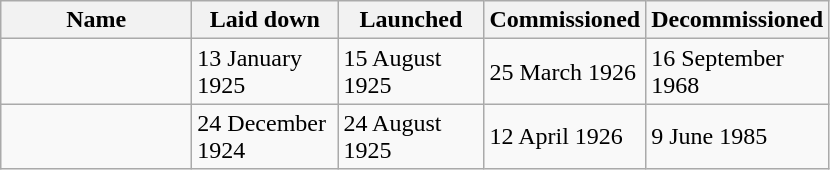<table class="wikitable">
<tr>
<th width="120">Name</th>
<th width="90">Laid down</th>
<th width="90">Launched</th>
<th width="90">Commissioned</th>
<th width="90">Decommissioned</th>
</tr>
<tr>
<td></td>
<td>13 January 1925</td>
<td>15 August 1925</td>
<td>25 March 1926</td>
<td>16 September 1968</td>
</tr>
<tr>
<td></td>
<td>24 December 1924</td>
<td>24 August 1925</td>
<td>12 April 1926</td>
<td>9 June 1985</td>
</tr>
</table>
